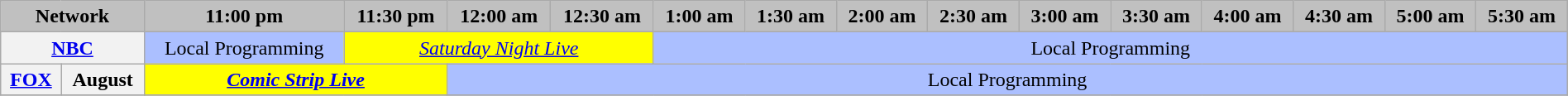<table class="wikitable" style="width:100%;margin-right:0;text-align:center">
<tr>
<th style="background-color:#C0C0C0;text-align:center" colspan="2">Network</th>
<th style="background-color:#C0C0C0;text-align:center">11:00 pm</th>
<th style="background-color:#C0C0C0;text-align:center">11:30 pm</th>
<th style="background-color:#C0C0C0;text-align:center">12:00 am</th>
<th style="background-color:#C0C0C0;text-align:center">12:30 am</th>
<th style="background-color:#C0C0C0;text-align:center">1:00 am</th>
<th style="background-color:#C0C0C0;text-align:center">1:30 am</th>
<th style="background-color:#C0C0C0;text-align:center">2:00 am</th>
<th style="background-color:#C0C0C0;text-align:center">2:30 am</th>
<th style="background-color:#C0C0C0;text-align:center">3:00 am</th>
<th style="background-color:#C0C0C0;text-align:center">3:30 am</th>
<th style="background-color:#C0C0C0;text-align:center">4:00 am</th>
<th style="background-color:#C0C0C0;text-align:center">4:30 am</th>
<th style="background-color:#C0C0C0;text-align:center">5:00 am</th>
<th style="background-color:#C0C0C0;text-align:center">5:30 am</th>
</tr>
<tr>
<th colspan="2"><a href='#'>NBC</a></th>
<td style="background:#abbfff">Local Programming</td>
<td colspan="3" style="background:yellow"><em><a href='#'>Saturday Night Live</a></em></td>
<td colspan="10" style="background:#abbfff">Local Programming</td>
</tr>
<tr>
<th colspan="1"><a href='#'>FOX</a></th>
<th>August</th>
<td colspan="2" style="background:yellow"><strong><em><a href='#'>Comic Strip Live</a></em></strong></td>
<td colspan="12" style="background:#abbfff">Local Programming</td>
</tr>
<tr>
</tr>
</table>
